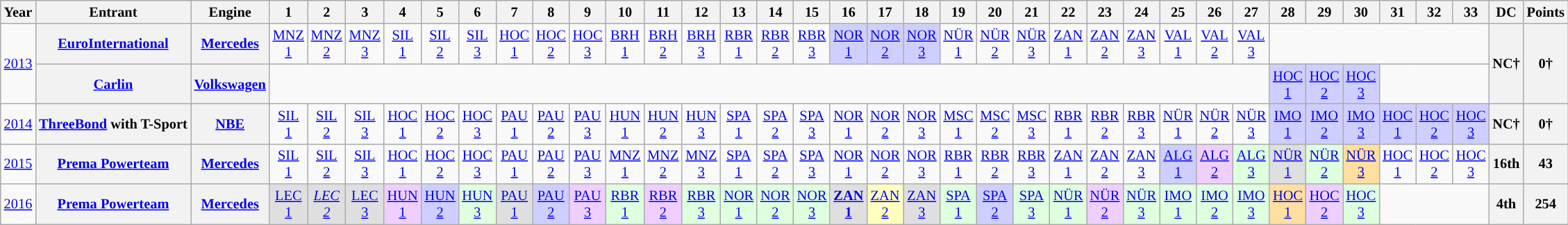<table class="wikitable" style="text-align:center; font-size:85%">
<tr>
<th>Year</th>
<th>Entrant</th>
<th>Engine</th>
<th>1</th>
<th>2</th>
<th>3</th>
<th>4</th>
<th>5</th>
<th>6</th>
<th>7</th>
<th>8</th>
<th>9</th>
<th>10</th>
<th>11</th>
<th>12</th>
<th>13</th>
<th>14</th>
<th>15</th>
<th>16</th>
<th>17</th>
<th>18</th>
<th>19</th>
<th>20</th>
<th>21</th>
<th>22</th>
<th>23</th>
<th>24</th>
<th>25</th>
<th>26</th>
<th>27</th>
<th>28</th>
<th>29</th>
<th>30</th>
<th>31</th>
<th>32</th>
<th>33</th>
<th>DC</th>
<th>Points</th>
</tr>
<tr>
<td rowspan=2><a href='#'>2013</a></td>
<th nowrap><a href='#'>EuroInternational</a></th>
<th nowrap><a href='#'>Mercedes</a></th>
<td><a href='#'>MNZ<br>1</a></td>
<td><a href='#'>MNZ<br>2</a></td>
<td><a href='#'>MNZ<br>3</a></td>
<td><a href='#'>SIL<br>1</a></td>
<td><a href='#'>SIL<br>2</a></td>
<td><a href='#'>SIL<br>3</a></td>
<td><a href='#'>HOC<br>1</a></td>
<td><a href='#'>HOC<br>2</a></td>
<td><a href='#'>HOC<br>3</a></td>
<td><a href='#'>BRH<br>1</a></td>
<td><a href='#'>BRH<br>2</a></td>
<td><a href='#'>BRH<br>3</a></td>
<td><a href='#'>RBR<br>1</a></td>
<td><a href='#'>RBR<br>2</a></td>
<td><a href='#'>RBR<br>3</a></td>
<td style="background:#CFCFFF"><a href='#'>NOR<br>1</a><br></td>
<td style="background:#CFCFFF"><a href='#'>NOR<br>2</a><br></td>
<td style="background:#CFCFFF"><a href='#'>NOR<br>3</a><br></td>
<td><a href='#'>NÜR<br>1</a></td>
<td><a href='#'>NÜR<br>2</a></td>
<td><a href='#'>NÜR<br>3</a></td>
<td><a href='#'>ZAN<br>1</a></td>
<td><a href='#'>ZAN<br>2</a></td>
<td><a href='#'>ZAN<br>3</a></td>
<td><a href='#'>VAL<br>1</a></td>
<td><a href='#'>VAL<br>2</a></td>
<td><a href='#'>VAL<br>3</a></td>
<td colspan=6></td>
<th rowspan=2>NC†</th>
<th rowspan=2>0†</th>
</tr>
<tr>
<th nowrap><a href='#'>Carlin</a></th>
<th nowrap><a href='#'>Volkswagen</a></th>
<td colspan=27></td>
<td style="background:#CFCFFF"><a href='#'>HOC<br>1</a><br></td>
<td style="background:#CFCFFF"><a href='#'>HOC<br>2</a><br></td>
<td style="background:#CFCFFF"><a href='#'>HOC<br>3</a><br></td>
<td colspan=3></td>
</tr>
<tr>
<td><a href='#'>2014</a></td>
<th nowrap><a href='#'>ThreeBond</a> with T-Sport</th>
<th nowrap><a href='#'>NBE</a></th>
<td><a href='#'>SIL<br>1</a></td>
<td><a href='#'>SIL<br>2</a></td>
<td><a href='#'>SIL<br>3</a></td>
<td><a href='#'>HOC<br>1</a></td>
<td><a href='#'>HOC<br>2</a></td>
<td><a href='#'>HOC<br>3</a></td>
<td><a href='#'>PAU<br>1</a></td>
<td><a href='#'>PAU<br>2</a></td>
<td><a href='#'>PAU<br>3</a></td>
<td><a href='#'>HUN<br>1</a></td>
<td><a href='#'>HUN<br>2</a></td>
<td><a href='#'>HUN<br>3</a></td>
<td><a href='#'>SPA<br>1</a></td>
<td><a href='#'>SPA<br>2</a></td>
<td><a href='#'>SPA<br>3</a></td>
<td><a href='#'>NOR<br>1</a></td>
<td><a href='#'>NOR<br>2</a></td>
<td><a href='#'>NOR<br>3</a></td>
<td><a href='#'>MSC<br>1</a></td>
<td><a href='#'>MSC<br>2</a></td>
<td><a href='#'>MSC<br>3</a></td>
<td><a href='#'>RBR<br>1</a></td>
<td><a href='#'>RBR<br>2</a></td>
<td><a href='#'>RBR<br>3</a></td>
<td><a href='#'>NÜR<br>1</a></td>
<td><a href='#'>NÜR<br>2</a></td>
<td><a href='#'>NÜR<br>3</a></td>
<td style="background:#CFCFFF"><a href='#'>IMO<br>1</a><br></td>
<td style="background:#CFCFFF"><a href='#'>IMO<br>2</a><br></td>
<td style="background:#CFCFFF"><a href='#'>IMO<br>3</a><br></td>
<td style="background:#CFCFFF"><a href='#'>HOC<br>1</a><br></td>
<td style="background:#CFCFFF"><a href='#'>HOC<br>2</a><br></td>
<td style="background:#CFCFFF"><a href='#'>HOC<br>3</a><br></td>
<th>NC†</th>
<th>0†</th>
</tr>
<tr>
<td><a href='#'>2015</a></td>
<th nowrap><a href='#'>Prema Powerteam</a></th>
<th nowrap><a href='#'>Mercedes</a></th>
<td><a href='#'>SIL<br>1</a></td>
<td><a href='#'>SIL<br>2</a></td>
<td><a href='#'>SIL<br>3</a></td>
<td><a href='#'>HOC<br>1</a></td>
<td><a href='#'>HOC<br>2</a></td>
<td><a href='#'>HOC<br>3</a></td>
<td><a href='#'>PAU<br>1</a></td>
<td><a href='#'>PAU<br>2</a></td>
<td><a href='#'>PAU<br>3</a></td>
<td><a href='#'>MNZ<br>1</a></td>
<td><a href='#'>MNZ<br>2</a></td>
<td><a href='#'>MNZ<br>3</a></td>
<td><a href='#'>SPA<br>1</a></td>
<td><a href='#'>SPA<br>2</a></td>
<td><a href='#'>SPA<br>3</a></td>
<td><a href='#'>NOR<br>1</a></td>
<td><a href='#'>NOR<br>2</a></td>
<td><a href='#'>NOR<br>3</a></td>
<td><a href='#'>RBR<br>1</a></td>
<td><a href='#'>RBR<br>2</a></td>
<td><a href='#'>RBR<br>3</a></td>
<td><a href='#'>ZAN<br>1</a></td>
<td><a href='#'>ZAN<br>2</a></td>
<td><a href='#'>ZAN<br>3</a></td>
<td style="background:#CFCFFF"><a href='#'>ALG<br>1</a><br></td>
<td style="background:#EFCFFF"><a href='#'>ALG<br>2</a><br></td>
<td style="background:#DFFFDF"><a href='#'>ALG<br>3</a><br></td>
<td style="background:#DFDFDF"><a href='#'>NÜR<br>1</a><br></td>
<td style="background:#DFFFDF"><a href='#'>NÜR<br>2</a><br></td>
<td style="background:#FFDF9F"><a href='#'>NÜR<br>3</a><br></td>
<td><a href='#'>HOC<br>1</a></td>
<td><a href='#'>HOC<br>2</a></td>
<td><a href='#'>HOC<br>3</a></td>
<th>16th</th>
<th>43</th>
</tr>
<tr>
<td><a href='#'>2016</a></td>
<th nowrap><a href='#'>Prema Powerteam</a></th>
<th nowrap><a href='#'>Mercedes</a></th>
<td style="background:#DFDFDF"><a href='#'>LEC<br>1</a><br></td>
<td style="background:#DFDFDF"><em><a href='#'>LEC<br>2</a></em><br></td>
<td style="background:#DFDFDF"><a href='#'>LEC<br>3</a><br></td>
<td style="background:#EFCFFF"><a href='#'>HUN<br>1</a><br></td>
<td style="background:#CFCFFF"><a href='#'>HUN<br>2</a><br></td>
<td style="background:#DFFFDF"><a href='#'>HUN<br>3</a><br></td>
<td style="background:#DFDFDF"><a href='#'>PAU<br>1</a><br></td>
<td style="background:#CFCFFF"><a href='#'>PAU<br>2</a><br></td>
<td style="background:#EFCFFF"><a href='#'>PAU<br>3</a><br></td>
<td style="background:#DFFFDF"><a href='#'>RBR<br>1</a><br></td>
<td style="background:#EFCFFF"><a href='#'>RBR<br>2</a><br></td>
<td style="background:#DFFFDF"><a href='#'>RBR<br>3</a><br></td>
<td style="background:#DFFFDF"><a href='#'>NOR<br>1</a><br></td>
<td style="background:#DFFFDF"><a href='#'>NOR<br>2</a><br></td>
<td style="background:#DFFFDF"><a href='#'>NOR<br>3</a><br></td>
<td style="background:#DFDFDF"><strong><a href='#'>ZAN<br>1</a></strong><br></td>
<td style="background:#FFFFBF"><a href='#'>ZAN<br>2</a><br></td>
<td style="background:#DFDFDF"><a href='#'>ZAN<br>3</a><br></td>
<td style="background:#DFFFDF"><a href='#'>SPA<br>1</a><br></td>
<td style="background:#CFCFFF"><a href='#'>SPA<br>2</a><br></td>
<td style="background:#DFFFDF"><a href='#'>SPA<br>3</a><br></td>
<td style="background:#DFFFDF"><a href='#'>NÜR<br>1</a><br></td>
<td style="background:#EFCFFF"><a href='#'>NÜR<br>2</a><br></td>
<td style="background:#DFFFDF"><a href='#'>NÜR<br>3</a><br></td>
<td style="background:#DFFFDF"><a href='#'>IMO<br>1</a><br></td>
<td style="background:#DFFFDF"><a href='#'>IMO<br>2</a><br></td>
<td style="background:#DFFFDF"><a href='#'>IMO<br>3</a><br></td>
<td style="background:#FFDF9F"><a href='#'>HOC<br>1</a><br></td>
<td style="background:#EFCFFF"><a href='#'>HOC<br>2</a><br></td>
<td style="background:#DFFFDF"><a href='#'>HOC<br>3</a><br></td>
<td colspan=3></td>
<th>4th</th>
<th>254</th>
</tr>
</table>
